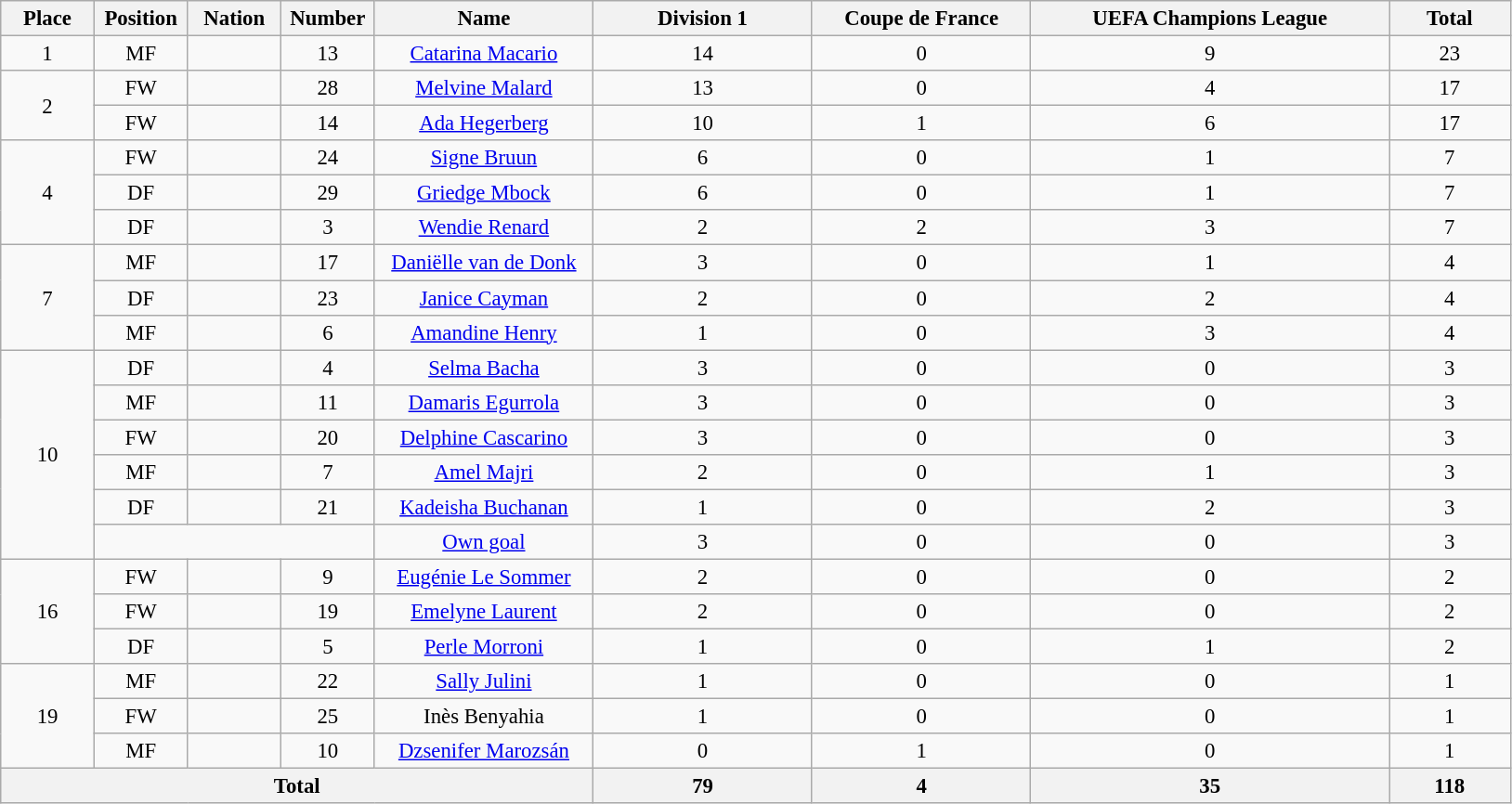<table class="wikitable" style="font-size: 95%; text-align: center;">
<tr>
<th width=60>Place</th>
<th width=60>Position</th>
<th width=60>Nation</th>
<th width=60>Number</th>
<th width=150>Name</th>
<th width=150>Division 1</th>
<th width=150>Coupe de France</th>
<th width=250>UEFA Champions League</th>
<th width=80>Total</th>
</tr>
<tr>
<td>1</td>
<td>MF</td>
<td></td>
<td>13</td>
<td><a href='#'>Catarina Macario</a></td>
<td>14</td>
<td>0</td>
<td>9</td>
<td>23</td>
</tr>
<tr>
<td rowspan="2">2</td>
<td>FW</td>
<td></td>
<td>28</td>
<td><a href='#'>Melvine Malard</a></td>
<td>13</td>
<td>0</td>
<td>4</td>
<td>17</td>
</tr>
<tr>
<td>FW</td>
<td></td>
<td>14</td>
<td><a href='#'>Ada Hegerberg</a></td>
<td>10</td>
<td>1</td>
<td>6</td>
<td>17</td>
</tr>
<tr>
<td rowspan="3">4</td>
<td>FW</td>
<td></td>
<td>24</td>
<td><a href='#'>Signe Bruun</a></td>
<td>6</td>
<td>0</td>
<td>1</td>
<td>7</td>
</tr>
<tr>
<td>DF</td>
<td></td>
<td>29</td>
<td><a href='#'>Griedge Mbock</a></td>
<td>6</td>
<td>0</td>
<td>1</td>
<td>7</td>
</tr>
<tr>
<td>DF</td>
<td></td>
<td>3</td>
<td><a href='#'>Wendie Renard</a></td>
<td>2</td>
<td>2</td>
<td>3</td>
<td>7</td>
</tr>
<tr>
<td rowspan="3">7</td>
<td>MF</td>
<td></td>
<td>17</td>
<td><a href='#'>Daniëlle van de Donk</a></td>
<td>3</td>
<td>0</td>
<td>1</td>
<td>4</td>
</tr>
<tr>
<td>DF</td>
<td></td>
<td>23</td>
<td><a href='#'>Janice Cayman</a></td>
<td>2</td>
<td>0</td>
<td>2</td>
<td>4</td>
</tr>
<tr>
<td>MF</td>
<td></td>
<td>6</td>
<td><a href='#'>Amandine Henry</a></td>
<td>1</td>
<td>0</td>
<td>3</td>
<td>4</td>
</tr>
<tr>
<td rowspan="6">10</td>
<td>DF</td>
<td></td>
<td>4</td>
<td><a href='#'>Selma Bacha</a></td>
<td>3</td>
<td>0</td>
<td>0</td>
<td>3</td>
</tr>
<tr>
<td>MF</td>
<td></td>
<td>11</td>
<td><a href='#'>Damaris Egurrola</a></td>
<td>3</td>
<td>0</td>
<td>0</td>
<td>3</td>
</tr>
<tr>
<td>FW</td>
<td></td>
<td>20</td>
<td><a href='#'>Delphine Cascarino</a></td>
<td>3</td>
<td>0</td>
<td>0</td>
<td>3</td>
</tr>
<tr>
<td>MF</td>
<td></td>
<td>7</td>
<td><a href='#'>Amel Majri</a></td>
<td>2</td>
<td>0</td>
<td>1</td>
<td>3</td>
</tr>
<tr>
<td>DF</td>
<td></td>
<td>21</td>
<td><a href='#'>Kadeisha Buchanan</a></td>
<td>1</td>
<td>0</td>
<td>2</td>
<td>3</td>
</tr>
<tr>
<td colspan="3"></td>
<td><a href='#'>Own goal</a></td>
<td>3</td>
<td>0</td>
<td>0</td>
<td>3</td>
</tr>
<tr>
<td rowspan="3">16</td>
<td>FW</td>
<td></td>
<td>9</td>
<td><a href='#'>Eugénie Le Sommer</a></td>
<td>2</td>
<td>0</td>
<td>0</td>
<td>2</td>
</tr>
<tr>
<td>FW</td>
<td></td>
<td>19</td>
<td><a href='#'>Emelyne Laurent</a></td>
<td>2</td>
<td>0</td>
<td>0</td>
<td>2</td>
</tr>
<tr>
<td>DF</td>
<td></td>
<td>5</td>
<td><a href='#'>Perle Morroni</a></td>
<td>1</td>
<td>0</td>
<td>1</td>
<td>2</td>
</tr>
<tr>
<td rowspan="3">19</td>
<td>MF</td>
<td></td>
<td>22</td>
<td><a href='#'>Sally Julini</a></td>
<td>1</td>
<td>0</td>
<td>0</td>
<td>1</td>
</tr>
<tr>
<td>FW</td>
<td></td>
<td>25</td>
<td>Inès Benyahia</td>
<td>1</td>
<td>0</td>
<td>0</td>
<td>1</td>
</tr>
<tr>
<td>MF</td>
<td></td>
<td>10</td>
<td><a href='#'>Dzsenifer Marozsán</a></td>
<td>0</td>
<td>1</td>
<td>0</td>
<td>1</td>
</tr>
<tr>
<th colspan=5>Total</th>
<th>79</th>
<th>4</th>
<th>35</th>
<th>118</th>
</tr>
</table>
